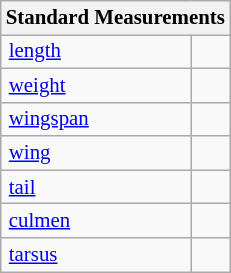<table class="wikitable" style="font-size: 87%;">
<tr>
<th colspan="2">Standard Measurements</th>
</tr>
<tr>
<td style="padding-right: 1em;padding-left:0.35em;"><a href='#'>length</a></td>
<td style="padding-right: 0.5em;padding-left:0.5em;"></td>
</tr>
<tr>
<td style="padding-right: 1em;padding-left:0.35em;"><a href='#'>weight</a></td>
<td style="padding-right: 0.5em;padding-left:0.5em;"></td>
</tr>
<tr>
<td style="padding-right: 1em;padding-left:0.35em;"><a href='#'>wingspan</a></td>
<td style="padding-right: 0.5em;padding-left:0.5em;"></td>
</tr>
<tr>
<td style="padding-right: 1em;padding-left:0.35em;"><a href='#'>wing</a></td>
<td style="padding-right: 0.5em;padding-left:0.5em;"></td>
</tr>
<tr>
<td style="padding-right: 1em;padding-left:0.35em;"><a href='#'>tail</a></td>
<td style="padding-right: 0.5em;padding-left:0.5em;"></td>
</tr>
<tr>
<td style="padding-right: 1em;padding-left:0.35em;"><a href='#'>culmen</a></td>
<td style="padding-right: 0.5em;padding-left:0.5em;"></td>
</tr>
<tr>
<td style="padding-right: 1em;padding-left:0.35em;"><a href='#'>tarsus</a></td>
<td style="padding-right: 0.5em;padding-left:0.5em;"></td>
</tr>
</table>
